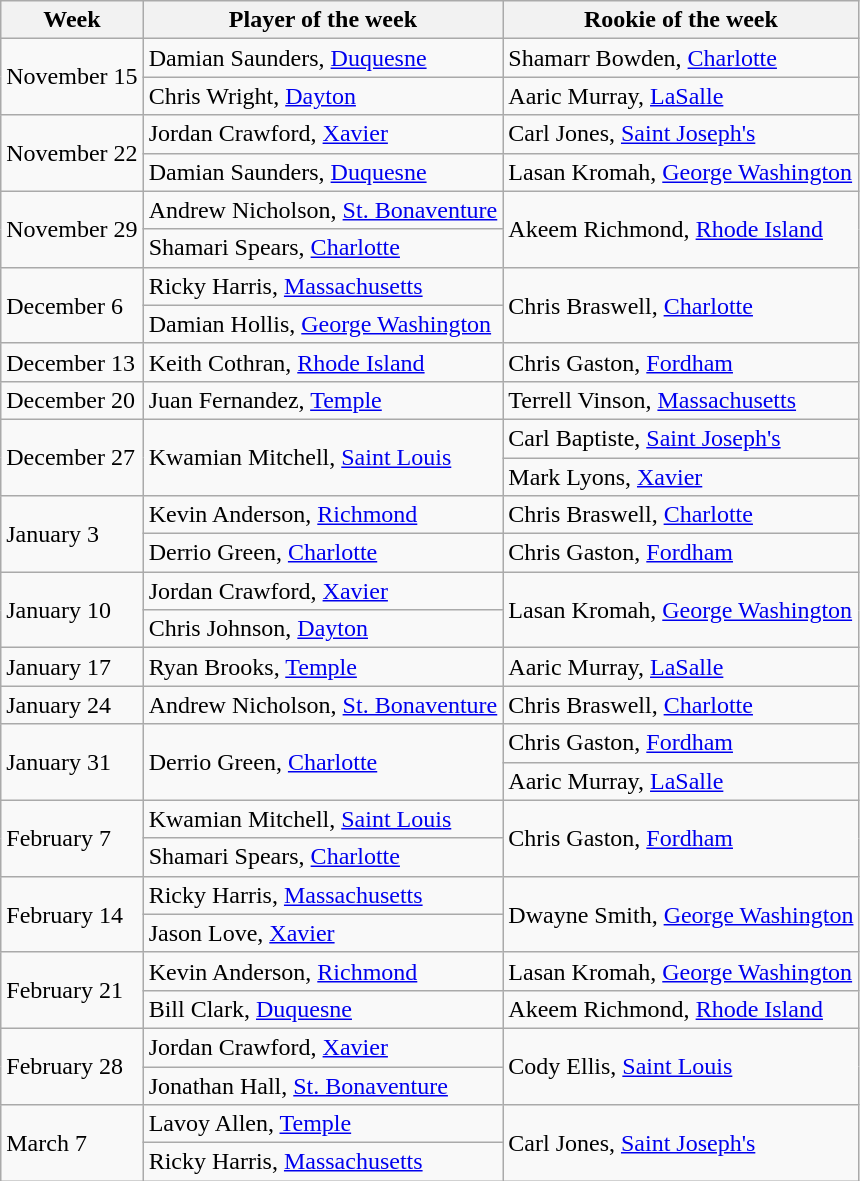<table class="wikitable">
<tr>
<th>Week</th>
<th>Player of the week</th>
<th>Rookie of the week</th>
</tr>
<tr>
<td rowspan="2" style="vertical-align:middle;">November 15</td>
<td>Damian Saunders, <a href='#'>Duquesne</a></td>
<td>Shamarr Bowden, <a href='#'>Charlotte</a></td>
</tr>
<tr>
<td>Chris Wright, <a href='#'>Dayton</a></td>
<td>Aaric Murray, <a href='#'>LaSalle</a></td>
</tr>
<tr>
<td rowspan="2" style="vertical-align:middle;">November 22</td>
<td>Jordan Crawford, <a href='#'>Xavier</a></td>
<td>Carl Jones, <a href='#'>Saint Joseph's</a></td>
</tr>
<tr>
<td>Damian Saunders, <a href='#'>Duquesne</a></td>
<td>Lasan Kromah, <a href='#'>George Washington</a></td>
</tr>
<tr>
<td rowspan="2" style="vertical-align:middle;">November 29</td>
<td>Andrew Nicholson, <a href='#'>St. Bonaventure</a></td>
<td rowspan="2" colspan="3" style="text-align:left;">Akeem Richmond, <a href='#'>Rhode Island</a></td>
</tr>
<tr>
<td>Shamari Spears, <a href='#'>Charlotte</a></td>
</tr>
<tr>
<td rowspan="2" style="vertical-align:middle;">December 6</td>
<td>Ricky Harris, <a href='#'>Massachusetts</a></td>
<td rowspan="2" colspan="3" style="text-align:left;">Chris Braswell, <a href='#'>Charlotte</a></td>
</tr>
<tr>
<td>Damian Hollis, <a href='#'>George Washington</a></td>
</tr>
<tr>
<td>December 13</td>
<td>Keith Cothran, <a href='#'>Rhode Island</a></td>
<td>Chris Gaston, <a href='#'>Fordham</a></td>
</tr>
<tr>
<td>December 20</td>
<td>Juan Fernandez, <a href='#'>Temple</a></td>
<td>Terrell Vinson, <a href='#'>Massachusetts</a></td>
</tr>
<tr>
<td rowspan="2" style="vertical-align:middle;">December 27</td>
<td rowspan="2" style="text-align:left;">Kwamian Mitchell, <a href='#'>Saint Louis</a></td>
<td>Carl Baptiste, <a href='#'>Saint Joseph's</a></td>
</tr>
<tr>
<td>Mark Lyons, <a href='#'>Xavier</a></td>
</tr>
<tr>
<td rowspan="2" style="vertical-align:middle;">January 3</td>
<td>Kevin Anderson, <a href='#'>Richmond</a></td>
<td>Chris Braswell, <a href='#'>Charlotte</a></td>
</tr>
<tr>
<td>Derrio Green, <a href='#'>Charlotte</a></td>
<td>Chris Gaston, <a href='#'>Fordham</a></td>
</tr>
<tr>
<td rowspan="2" style="vertical-align:middle;">January 10</td>
<td>Jordan Crawford, <a href='#'>Xavier</a></td>
<td rowspan="2" colspan="3" style="text-align:left;">Lasan Kromah, <a href='#'>George Washington</a></td>
</tr>
<tr>
<td>Chris Johnson, <a href='#'>Dayton</a></td>
</tr>
<tr>
<td>January 17</td>
<td>Ryan Brooks, <a href='#'>Temple</a></td>
<td>Aaric Murray, <a href='#'>LaSalle</a></td>
</tr>
<tr>
<td>January 24</td>
<td>Andrew Nicholson, <a href='#'>St. Bonaventure</a></td>
<td>Chris Braswell, <a href='#'>Charlotte</a></td>
</tr>
<tr>
<td rowspan="2" style="vertical-align:middle;">January 31</td>
<td rowspan="2" style="text-align:left;">Derrio Green, <a href='#'>Charlotte</a></td>
<td>Chris Gaston, <a href='#'>Fordham</a></td>
</tr>
<tr>
<td>Aaric Murray, <a href='#'>LaSalle</a></td>
</tr>
<tr>
<td rowspan="2" style="vertical-align:middle;">February 7</td>
<td>Kwamian Mitchell, <a href='#'>Saint Louis</a></td>
<td rowspan="2" colspan="3" style="text-align:left;">Chris Gaston, <a href='#'>Fordham</a></td>
</tr>
<tr>
<td>Shamari Spears, <a href='#'>Charlotte</a></td>
</tr>
<tr>
<td rowspan="2" style="vertical-align:middle;">February 14</td>
<td>Ricky Harris, <a href='#'>Massachusetts</a></td>
<td rowspan="2" colspan="3" style="text-align:left;">Dwayne Smith, <a href='#'>George Washington</a></td>
</tr>
<tr>
<td>Jason Love, <a href='#'>Xavier</a></td>
</tr>
<tr>
<td rowspan="2" style="vertical-align:middle;">February 21</td>
<td>Kevin Anderson, <a href='#'>Richmond</a></td>
<td>Lasan Kromah, <a href='#'>George Washington</a></td>
</tr>
<tr>
<td>Bill Clark, <a href='#'>Duquesne</a></td>
<td>Akeem Richmond, <a href='#'>Rhode Island</a></td>
</tr>
<tr>
<td rowspan="2" style="vertical-align:middle;">February 28</td>
<td>Jordan Crawford, <a href='#'>Xavier</a></td>
<td rowspan="2" colspan="3" style="text-align:left;">Cody Ellis, <a href='#'>Saint Louis</a></td>
</tr>
<tr>
<td>Jonathan Hall, <a href='#'>St. Bonaventure</a></td>
</tr>
<tr>
<td rowspan="2" style="vertical-align:middle;">March 7</td>
<td>Lavoy Allen, <a href='#'>Temple</a></td>
<td rowspan="2" colspan="3" style="text-align:left;">Carl Jones, <a href='#'>Saint Joseph's</a></td>
</tr>
<tr>
<td>Ricky Harris, <a href='#'>Massachusetts</a></td>
</tr>
</table>
